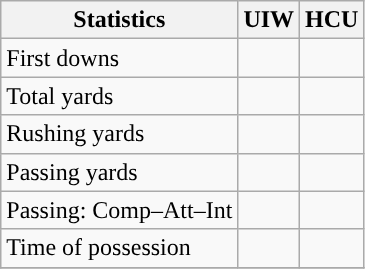<table class="wikitable" style="float: left;">
<tr>
<th>Statistics</th>
<th>UIW</th>
<th>HCU</th>
</tr>
<tr>
<td>First downs</td>
<td></td>
<td></td>
</tr>
<tr>
<td>Total yards</td>
<td></td>
<td></td>
</tr>
<tr>
<td>Rushing yards</td>
<td></td>
<td></td>
</tr>
<tr>
<td>Passing yards</td>
<td></td>
<td></td>
</tr>
<tr>
<td>Passing: Comp–Att–Int</td>
<td></td>
<td></td>
</tr>
<tr>
<td>Time of possession</td>
<td></td>
<td></td>
</tr>
<tr>
</tr>
</table>
